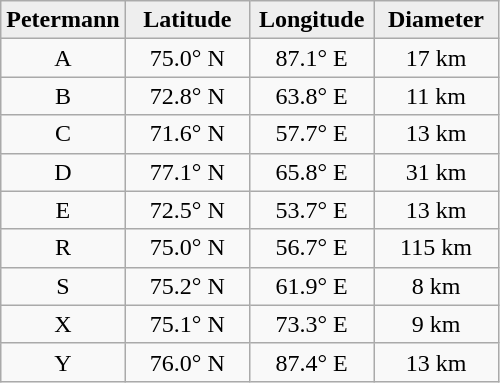<table class="wikitable">
<tr>
<th width="25%" style="background:#eeeeee;">Petermann</th>
<th width="25%" style="background:#eeeeee;">Latitude</th>
<th width="25%" style="background:#eeeeee;">Longitude</th>
<th width="25%" style="background:#eeeeee;">Diameter</th>
</tr>
<tr>
<td align="center">A</td>
<td align="center">75.0° N</td>
<td align="center">87.1° E</td>
<td align="center">17 km</td>
</tr>
<tr>
<td align="center">B</td>
<td align="center">72.8° N</td>
<td align="center">63.8° E</td>
<td align="center">11 km</td>
</tr>
<tr>
<td align="center">C</td>
<td align="center">71.6° N</td>
<td align="center">57.7° E</td>
<td align="center">13 km</td>
</tr>
<tr>
<td align="center">D</td>
<td align="center">77.1° N</td>
<td align="center">65.8° E</td>
<td align="center">31 km</td>
</tr>
<tr>
<td align="center">E</td>
<td align="center">72.5° N</td>
<td align="center">53.7° E</td>
<td align="center">13 km</td>
</tr>
<tr>
<td align="center">R</td>
<td align="center">75.0° N</td>
<td align="center">56.7° E</td>
<td align="center">115 km</td>
</tr>
<tr>
<td align="center">S</td>
<td align="center">75.2° N</td>
<td align="center">61.9° E</td>
<td align="center">8 km</td>
</tr>
<tr>
<td align="center">X</td>
<td align="center">75.1° N</td>
<td align="center">73.3° E</td>
<td align="center">9 km</td>
</tr>
<tr>
<td align="center">Y</td>
<td align="center">76.0° N</td>
<td align="center">87.4° E</td>
<td align="center">13 km</td>
</tr>
</table>
